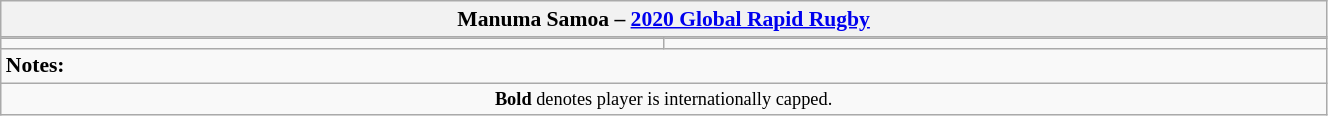<table class="wikitable floatleft" style="margin:0.1em 1.5em 1.5em 0; font-size:90%; width:70%; max-width:64em;">
<tr>
<th colspan="100%">Manuma Samoa – <a href='#'>2020 Global Rapid Rugby</a></th>
</tr>
<tr style="line-height:0;font-size:85%;">
<td style="padding:0;width:50%;"></td>
<td style="padding:0;width:50%;"></td>
</tr>
<tr class="wraplinks" style="vertical-align:top; text-indent:0.6em;">
<td></td>
<td></td>
</tr>
<tr>
<td colspan=100%><strong>Notes:</strong><br><div></div></td>
</tr>
<tr>
<td colspan="100%" style="font-size:85%; text-align:center"><strong>Bold</strong> denotes player is internationally capped.  </td>
</tr>
</table>
